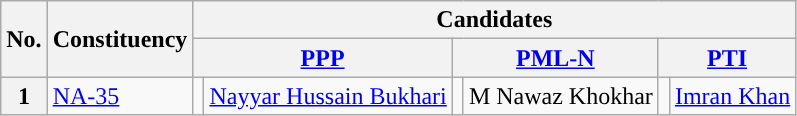<table class="wikitable sortable">
<tr>
<th rowspan="2">No.</th>
<th rowspan="2">Constituency</th>
<th colspan="6">Candidates</th>
</tr>
<tr>
<th colspan="2"><a href='#'>PPP</a></th>
<th colspan="2"><a href='#'>PML-N</a></th>
<th colspan="2"><a href='#'>PTI</a></th>
</tr>
<tr>
<th>1</th>
<td><a href='#'>NA-35</a></td>
<td style="color:inherit;background:"></td>
<td><a href='#'>Nayyar Hussain Bukhari</a></td>
<td style="color:inherit;background:"></td>
<td>M Nawaz Khokhar</td>
<td style="color:inherit;background:"></td>
<td><a href='#'>Imran Khan</a></td>
</tr>
</table>
